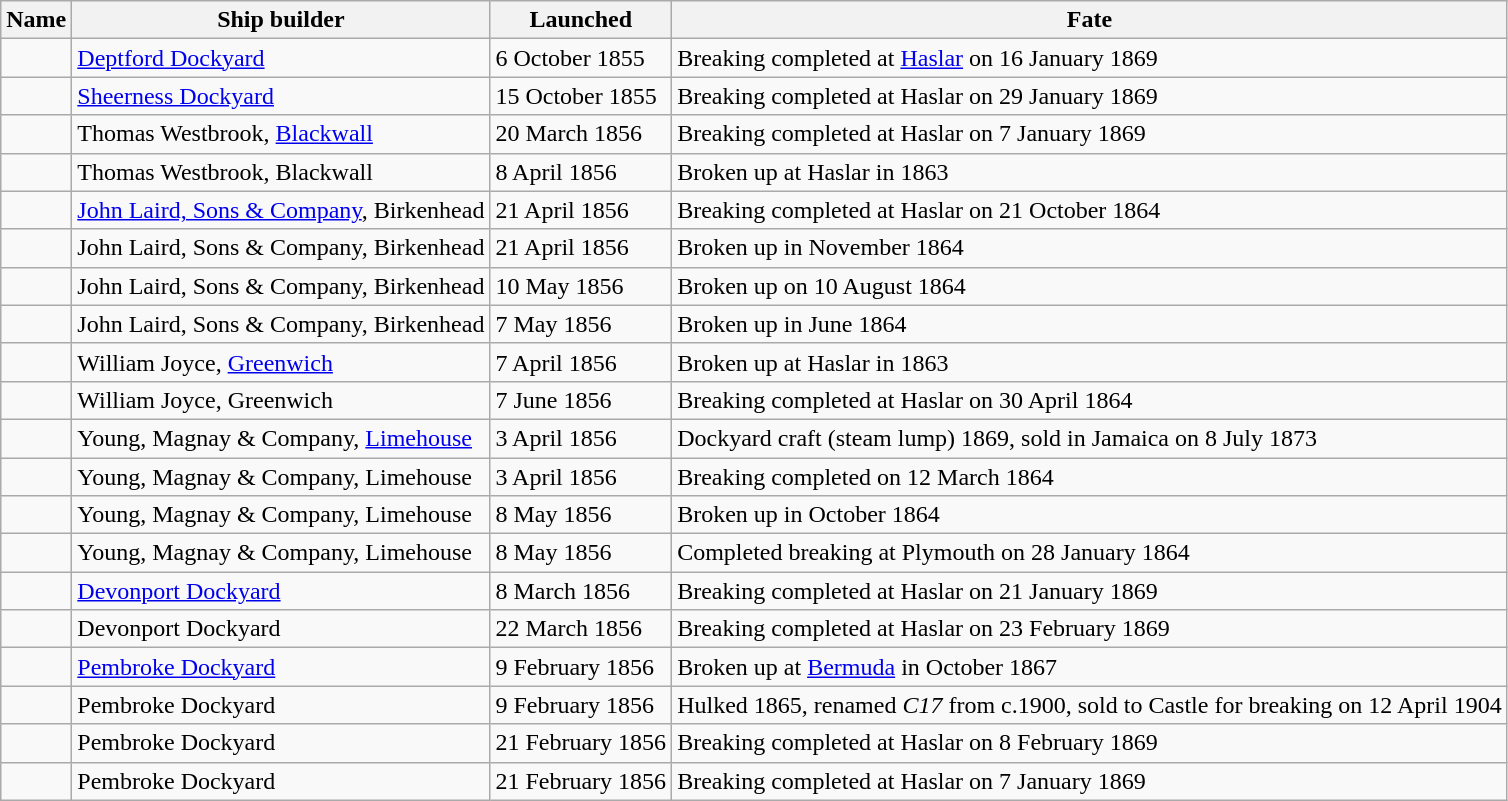<table class="wikitable" style="text-align:left">
<tr>
<th>Name</th>
<th>Ship builder</th>
<th>Launched</th>
<th>Fate</th>
</tr>
<tr>
<td></td>
<td><a href='#'>Deptford Dockyard</a></td>
<td>6 October 1855</td>
<td>Breaking completed at <a href='#'>Haslar</a> on 16 January 1869</td>
</tr>
<tr>
<td></td>
<td><a href='#'>Sheerness Dockyard</a></td>
<td>15 October 1855</td>
<td>Breaking completed at Haslar on 29 January 1869</td>
</tr>
<tr>
<td></td>
<td>Thomas Westbrook, <a href='#'>Blackwall</a></td>
<td>20 March 1856</td>
<td>Breaking completed at Haslar on 7 January 1869</td>
</tr>
<tr>
<td></td>
<td>Thomas Westbrook, Blackwall</td>
<td>8 April 1856</td>
<td>Broken up at Haslar in 1863</td>
</tr>
<tr>
<td></td>
<td><a href='#'>John Laird, Sons & Company</a>, Birkenhead</td>
<td>21 April 1856</td>
<td>Breaking completed at Haslar on 21 October 1864</td>
</tr>
<tr>
<td></td>
<td>John Laird, Sons & Company, Birkenhead</td>
<td>21 April 1856</td>
<td>Broken up in November 1864</td>
</tr>
<tr>
<td></td>
<td>John Laird, Sons & Company, Birkenhead</td>
<td>10 May 1856</td>
<td>Broken up on 10 August 1864</td>
</tr>
<tr>
<td></td>
<td>John Laird, Sons & Company, Birkenhead</td>
<td>7 May 1856</td>
<td>Broken up in June 1864</td>
</tr>
<tr>
<td></td>
<td>William Joyce, <a href='#'>Greenwich</a></td>
<td>7 April 1856</td>
<td>Broken up at Haslar in 1863</td>
</tr>
<tr>
<td></td>
<td>William Joyce, Greenwich</td>
<td>7 June 1856</td>
<td>Breaking completed at Haslar on 30 April 1864</td>
</tr>
<tr>
<td></td>
<td>Young, Magnay & Company, <a href='#'>Limehouse</a></td>
<td>3 April 1856</td>
<td>Dockyard craft (steam lump) 1869, sold in Jamaica on 8 July 1873</td>
</tr>
<tr>
<td></td>
<td>Young, Magnay & Company, Limehouse</td>
<td>3 April 1856</td>
<td>Breaking completed on 12 March 1864</td>
</tr>
<tr>
<td></td>
<td>Young, Magnay & Company, Limehouse</td>
<td>8 May 1856</td>
<td>Broken up in October 1864</td>
</tr>
<tr>
<td></td>
<td>Young, Magnay & Company, Limehouse</td>
<td>8 May 1856</td>
<td>Completed breaking at Plymouth on 28 January 1864</td>
</tr>
<tr>
<td></td>
<td><a href='#'>Devonport Dockyard</a></td>
<td>8 March 1856</td>
<td>Breaking completed at Haslar on 21 January 1869</td>
</tr>
<tr>
<td></td>
<td>Devonport Dockyard</td>
<td>22 March 1856</td>
<td>Breaking completed at Haslar on 23 February 1869</td>
</tr>
<tr>
<td></td>
<td><a href='#'>Pembroke Dockyard</a></td>
<td>9 February 1856</td>
<td>Broken up at <a href='#'>Bermuda</a> in October 1867</td>
</tr>
<tr>
<td></td>
<td>Pembroke Dockyard</td>
<td>9 February 1856</td>
<td>Hulked 1865, renamed <em>C17</em> from c.1900, sold to Castle for breaking on 12 April 1904</td>
</tr>
<tr>
<td></td>
<td>Pembroke Dockyard</td>
<td>21 February 1856</td>
<td>Breaking completed at Haslar on 8 February 1869</td>
</tr>
<tr>
<td></td>
<td>Pembroke Dockyard</td>
<td>21 February 1856</td>
<td>Breaking completed at Haslar on 7 January 1869</td>
</tr>
</table>
